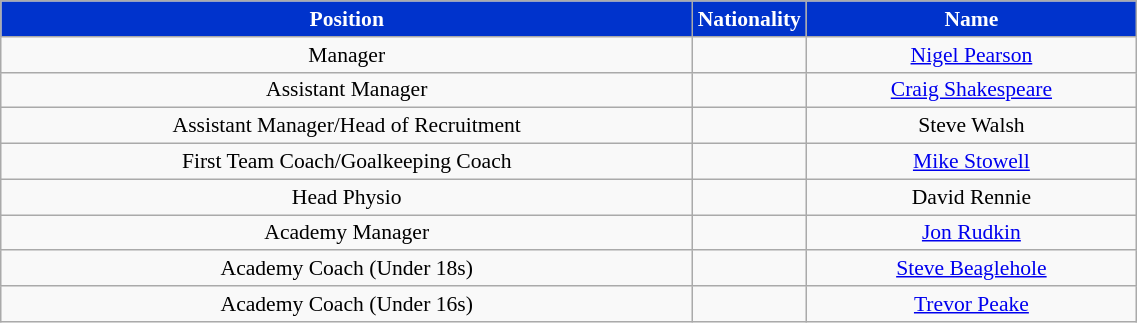<table class="wikitable" style="text-align:center; font-size:90%; width:60%">
<tr>
<th style="background:#03c; color:white; width=550px;">Position</th>
<th style="background:#03c; color:white; width:55px;">Nationality</th>
<th style="background:#03c; color:white; width=300px;">Name</th>
</tr>
<tr>
<td>Manager</td>
<td></td>
<td><a href='#'>Nigel Pearson</a></td>
</tr>
<tr>
<td>Assistant Manager</td>
<td></td>
<td><a href='#'>Craig Shakespeare</a></td>
</tr>
<tr>
<td>Assistant Manager/Head of Recruitment</td>
<td></td>
<td>Steve Walsh</td>
</tr>
<tr>
<td>First Team Coach/Goalkeeping Coach</td>
<td></td>
<td><a href='#'>Mike Stowell</a></td>
</tr>
<tr>
<td>Head Physio</td>
<td></td>
<td>David Rennie</td>
</tr>
<tr>
<td>Academy Manager</td>
<td></td>
<td><a href='#'>Jon Rudkin</a></td>
</tr>
<tr>
<td>Academy Coach (Under 18s)</td>
<td></td>
<td><a href='#'>Steve Beaglehole</a></td>
</tr>
<tr>
<td>Academy Coach (Under 16s)</td>
<td></td>
<td><a href='#'>Trevor Peake</a></td>
</tr>
</table>
